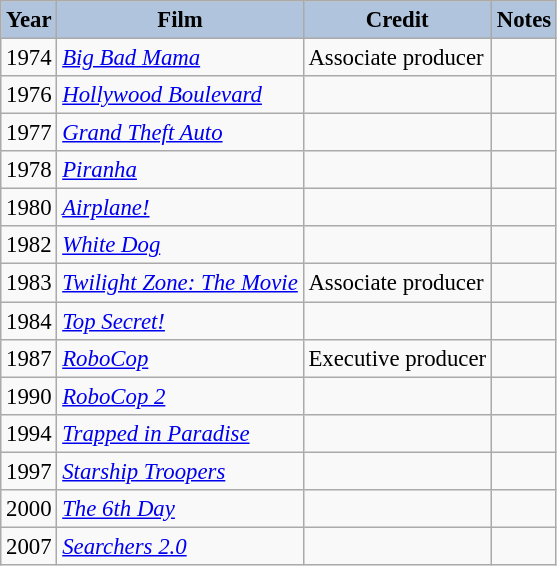<table class="wikitable" style="font-size:95%;">
<tr>
<th style="background:#B0C4DE;">Year</th>
<th style="background:#B0C4DE;">Film</th>
<th style="background:#B0C4DE;">Credit</th>
<th style="background:#B0C4DE;">Notes</th>
</tr>
<tr>
<td>1974</td>
<td><em><a href='#'>Big Bad Mama</a></em></td>
<td>Associate producer</td>
<td></td>
</tr>
<tr>
<td>1976</td>
<td><em><a href='#'>Hollywood Boulevard</a></em></td>
<td></td>
<td></td>
</tr>
<tr>
<td>1977</td>
<td><em><a href='#'>Grand Theft Auto</a></em></td>
<td></td>
<td></td>
</tr>
<tr>
<td>1978</td>
<td><em><a href='#'>Piranha</a></em></td>
<td></td>
<td></td>
</tr>
<tr>
<td>1980</td>
<td><em><a href='#'>Airplane!</a></em></td>
<td></td>
<td></td>
</tr>
<tr>
<td>1982</td>
<td><em><a href='#'>White Dog</a></em></td>
<td></td>
<td></td>
</tr>
<tr>
<td>1983</td>
<td><em><a href='#'>Twilight Zone: The Movie</a></em></td>
<td>Associate producer</td>
<td></td>
</tr>
<tr>
<td>1984</td>
<td><em><a href='#'>Top Secret!</a></em></td>
<td></td>
<td></td>
</tr>
<tr>
<td>1987</td>
<td><em><a href='#'>RoboCop</a></em></td>
<td>Executive producer</td>
<td></td>
</tr>
<tr>
<td>1990</td>
<td><em><a href='#'>RoboCop 2</a></em></td>
<td></td>
<td></td>
</tr>
<tr>
<td>1994</td>
<td><em><a href='#'>Trapped in Paradise</a></em></td>
<td></td>
<td></td>
</tr>
<tr>
<td>1997</td>
<td><em><a href='#'>Starship Troopers</a></em></td>
<td></td>
<td></td>
</tr>
<tr>
<td>2000</td>
<td><em><a href='#'>The 6th Day</a></em></td>
<td></td>
<td></td>
</tr>
<tr>
<td>2007</td>
<td><em><a href='#'>Searchers 2.0</a></em></td>
<td></td>
<td></td>
</tr>
</table>
